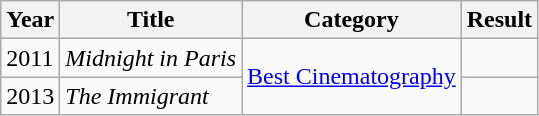<table class="wikitable">
<tr>
<th>Year</th>
<th>Title</th>
<th>Category</th>
<th>Result</th>
</tr>
<tr>
<td>2011</td>
<td><em>Midnight in Paris</em></td>
<td rowspan=2><a href='#'>Best Cinematography</a></td>
<td></td>
</tr>
<tr>
<td>2013</td>
<td><em>The Immigrant</em></td>
<td></td>
</tr>
</table>
